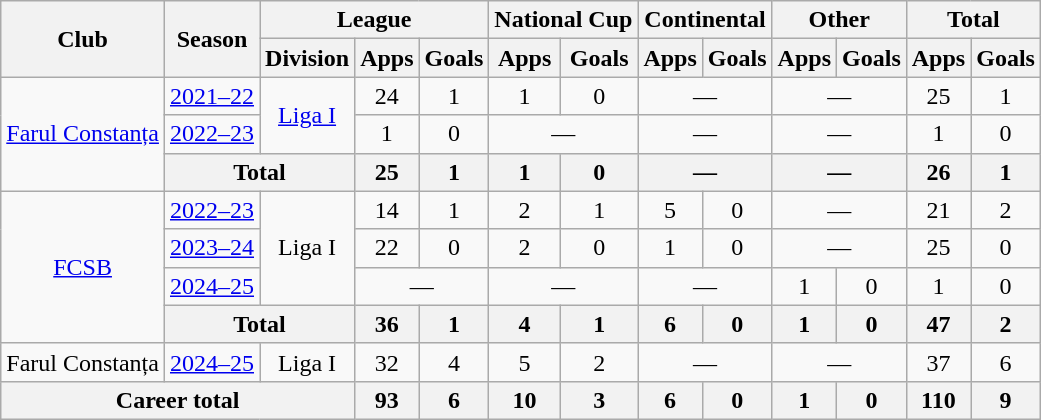<table class=wikitable style=text-align:center>
<tr>
<th rowspan=2>Club</th>
<th rowspan=2>Season</th>
<th colspan=3>League</th>
<th colspan=2>National Cup</th>
<th colspan=2>Continental</th>
<th colspan=2>Other</th>
<th colspan=2>Total</th>
</tr>
<tr>
<th>Division</th>
<th>Apps</th>
<th>Goals</th>
<th>Apps</th>
<th>Goals</th>
<th>Apps</th>
<th>Goals</th>
<th>Apps</th>
<th>Goals</th>
<th>Apps</th>
<th>Goals</th>
</tr>
<tr>
<td rowspan="3"><a href='#'>Farul Constanța</a></td>
<td><a href='#'>2021–22</a></td>
<td rowspan="2"><a href='#'>Liga I</a></td>
<td>24</td>
<td>1</td>
<td>1</td>
<td>0</td>
<td rowspan=1 colspan="2">—</td>
<td rowspan=1 colspan="2">—</td>
<td>25</td>
<td>1</td>
</tr>
<tr>
<td><a href='#'>2022–23</a></td>
<td>1</td>
<td>0</td>
<td colspan="2">—</td>
<td colspan="2">—</td>
<td colspan="2">—</td>
<td>1</td>
<td>0</td>
</tr>
<tr>
<th colspan="2">Total</th>
<th>25</th>
<th>1</th>
<th>1</th>
<th>0</th>
<th colspan="2">—</th>
<th colspan="2">—</th>
<th>26</th>
<th>1</th>
</tr>
<tr>
<td rowspan="4"><a href='#'>FCSB</a></td>
<td><a href='#'>2022–23</a></td>
<td rowspan="3">Liga I</td>
<td>14</td>
<td>1</td>
<td>2</td>
<td>1</td>
<td>5</td>
<td>0</td>
<td colspan="2">—</td>
<td>21</td>
<td>2</td>
</tr>
<tr>
<td><a href='#'>2023–24</a></td>
<td>22</td>
<td>0</td>
<td>2</td>
<td>0</td>
<td>1</td>
<td>0</td>
<td colspan="2">—</td>
<td>25</td>
<td>0</td>
</tr>
<tr>
<td><a href='#'>2024–25</a></td>
<td colspan="2">—</td>
<td colspan="2">—</td>
<td colspan="2">—</td>
<td>1</td>
<td>0</td>
<td>1</td>
<td>0</td>
</tr>
<tr>
<th colspan="2">Total</th>
<th>36</th>
<th>1</th>
<th>4</th>
<th>1</th>
<th>6</th>
<th>0</th>
<th>1</th>
<th>0</th>
<th>47</th>
<th>2</th>
</tr>
<tr>
<td rowspan="1">Farul Constanța</td>
<td><a href='#'>2024–25</a></td>
<td rowspan="1">Liga I</td>
<td>32</td>
<td>4</td>
<td>5</td>
<td>2</td>
<td rowspan=1 colspan="2">—</td>
<td rowspan=1 colspan="2">—</td>
<td>37</td>
<td>6</td>
</tr>
<tr>
<th colspan="3">Career total</th>
<th>93</th>
<th>6</th>
<th>10</th>
<th>3</th>
<th>6</th>
<th>0</th>
<th>1</th>
<th>0</th>
<th>110</th>
<th>9</th>
</tr>
</table>
